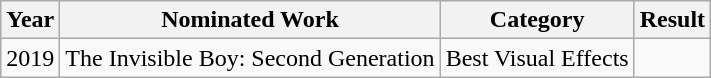<table class="wikitable">
<tr>
<th>Year</th>
<th>Nominated Work</th>
<th>Category</th>
<th>Result</th>
</tr>
<tr>
<td>2019</td>
<td>The Invisible Boy: Second Generation</td>
<td>Best Visual Effects</td>
<td></td>
</tr>
</table>
